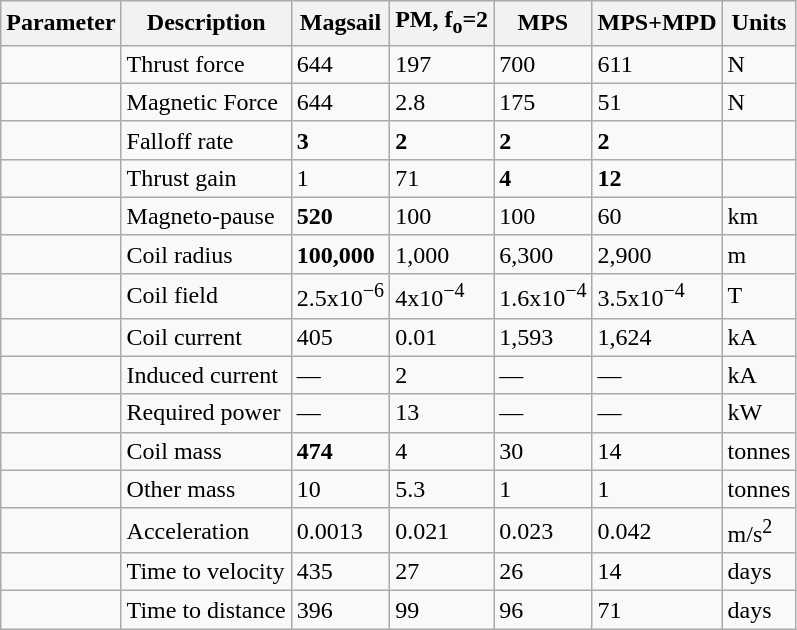<table class="wikitable">
<tr>
<th>Parameter</th>
<th>Description</th>
<th>Magsail</th>
<th>PM, f<sub>o</sub>=2</th>
<th>MPS</th>
<th>MPS+MPD</th>
<th>Units</th>
</tr>
<tr>
<td></td>
<td>Thrust force</td>
<td>644</td>
<td>197</td>
<td>700</td>
<td>611</td>
<td>N</td>
</tr>
<tr>
<td></td>
<td>Magnetic Force</td>
<td>644</td>
<td>2.8</td>
<td>175</td>
<td>51</td>
<td>N</td>
</tr>
<tr>
<td></td>
<td>Falloff rate</td>
<td><strong>3</strong></td>
<td><strong>2</strong></td>
<td><strong>2</strong></td>
<td><strong>2</strong></td>
<td></td>
</tr>
<tr>
<td></td>
<td>Thrust gain</td>
<td>1</td>
<td>71</td>
<td><strong>4</strong></td>
<td><strong>12</strong></td>
<td></td>
</tr>
<tr>
<td></td>
<td>Magneto-pause</td>
<td><strong>520</strong></td>
<td>100</td>
<td>100</td>
<td>60</td>
<td>km</td>
</tr>
<tr>
<td></td>
<td>Coil radius</td>
<td><strong>100,000</strong></td>
<td>1,000</td>
<td>6,300</td>
<td>2,900</td>
<td>m</td>
</tr>
<tr>
<td></td>
<td>Coil field</td>
<td>2.5x10<sup>−6</sup></td>
<td>4x10<sup>−4</sup></td>
<td>1.6x10<sup>−4</sup></td>
<td>3.5x10<sup>−4</sup></td>
<td>T</td>
</tr>
<tr>
<td></td>
<td>Coil current</td>
<td>405</td>
<td>0.01</td>
<td>1,593</td>
<td>1,624</td>
<td>kA</td>
</tr>
<tr>
<td></td>
<td>Induced current</td>
<td>—</td>
<td>2</td>
<td>—</td>
<td>—</td>
<td>kA</td>
</tr>
<tr>
<td></td>
<td>Required power</td>
<td>—</td>
<td>13</td>
<td>—</td>
<td>—</td>
<td>kW</td>
</tr>
<tr>
<td></td>
<td>Coil mass</td>
<td><strong>474</strong></td>
<td>4</td>
<td>30</td>
<td>14</td>
<td>tonnes</td>
</tr>
<tr>
<td></td>
<td>Other mass</td>
<td>10</td>
<td>5.3</td>
<td>1</td>
<td>1</td>
<td>tonnes</td>
</tr>
<tr>
<td></td>
<td>Acceleration</td>
<td>0.0013</td>
<td>0.021</td>
<td>0.023</td>
<td>0.042</td>
<td>m/s<sup>2</sup></td>
</tr>
<tr>
<td></td>
<td>Time to velocity</td>
<td>435</td>
<td>27</td>
<td>26</td>
<td>14</td>
<td>days</td>
</tr>
<tr>
<td></td>
<td>Time to distance</td>
<td>396</td>
<td>99</td>
<td>96</td>
<td>71</td>
<td>days</td>
</tr>
</table>
